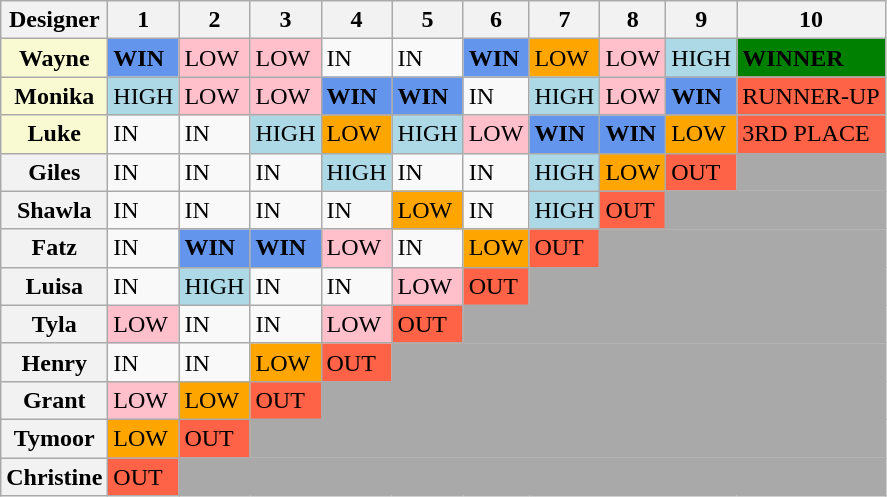<table class="wikitable" style="background:#fffff;">
<tr>
<th>Designer</th>
<th>1</th>
<th>2</th>
<th>3</th>
<th>4</th>
<th>5</th>
<th>6</th>
<th>7</th>
<th>8</th>
<th>9</th>
<th>10</th>
</tr>
<tr>
<th style="background:#FAFAD2;">Wayne</th>
<td style="background:cornflowerblue;"><strong>WIN</strong></td>
<td style="background:pink;">LOW</td>
<td style="background:pink;">LOW</td>
<td>IN</td>
<td>IN</td>
<td style="background:cornflowerblue;"><strong>WIN</strong></td>
<td style="background:orange;">LOW</td>
<td style="background:pink;">LOW</td>
<td style="background:lightblue;">HIGH</td>
<td style="background:green;"><strong>WINNER</strong></td>
</tr>
<tr>
<th style="background:#FAFAD2;">Monika</th>
<td style="background:lightblue;">HIGH</td>
<td style="background:pink;">LOW</td>
<td style="background:pink;">LOW</td>
<td style="background:cornflowerblue;"><strong>WIN</strong></td>
<td style="background:cornflowerblue;"><strong>WIN</strong></td>
<td>IN</td>
<td style="background:lightblue;">HIGH</td>
<td style="background:pink;">LOW</td>
<td style="background:cornflowerblue;"><strong>WIN</strong></td>
<td style="background:tomato;">RUNNER-UP</td>
</tr>
<tr>
<th style="background:#FAFAD2;">Luke</th>
<td>IN</td>
<td>IN</td>
<td style="background:lightblue;">HIGH</td>
<td style="background:orange;">LOW</td>
<td style="background:lightblue;">HIGH</td>
<td style="background:pink;">LOW</td>
<td style="background:cornflowerblue;"><strong>WIN</strong></td>
<td style="background:cornflowerblue;"><strong>WIN</strong></td>
<td style="background:orange;">LOW</td>
<td style="background:tomato;">3RD PLACE</td>
</tr>
<tr>
<th>Giles</th>
<td>IN</td>
<td>IN</td>
<td>IN</td>
<td style="background:lightblue;">HIGH</td>
<td>IN</td>
<td>IN</td>
<td style="background:lightblue;">HIGH</td>
<td style="background:orange;">LOW</td>
<td style="background:tomato;">OUT</td>
<td bgcolor="darkgray" colspan="1"></td>
</tr>
<tr>
<th>Shawla</th>
<td>IN</td>
<td>IN</td>
<td>IN</td>
<td>IN</td>
<td style="background:orange;">LOW</td>
<td>IN</td>
<td style="background:lightblue;">HIGH</td>
<td style="background:tomato;">OUT</td>
<td bgcolor="darkgray" colspan="2"></td>
</tr>
<tr>
<th>Fatz</th>
<td>IN</td>
<td style="background:cornflowerblue;"><strong>WIN</strong></td>
<td style="background:cornflowerblue;"><strong>WIN</strong></td>
<td style="background:pink;">LOW</td>
<td>IN</td>
<td style="background:orange;">LOW</td>
<td style="background:tomato;">OUT</td>
<td bgcolor="darkgray" colspan="3"></td>
</tr>
<tr>
<th>Luisa</th>
<td>IN</td>
<td style="background:lightblue;">HIGH</td>
<td>IN</td>
<td>IN</td>
<td style="background:pink;">LOW</td>
<td style="background:tomato;">OUT</td>
<td bgcolor="darkgray" colspan="4"></td>
</tr>
<tr>
<th>Tyla</th>
<td style="background:pink;">LOW</td>
<td>IN</td>
<td>IN</td>
<td style="background:pink;">LOW</td>
<td style="background:tomato;">OUT</td>
<td bgcolor="darkgray" colspan="5"></td>
</tr>
<tr>
<th>Henry</th>
<td>IN</td>
<td>IN</td>
<td style="background:orange;">LOW</td>
<td style="background:tomato;">OUT</td>
<td bgcolor="darkgray" colspan="6"></td>
</tr>
<tr>
<th>Grant</th>
<td style="background:pink;">LOW</td>
<td style="background:orange;">LOW</td>
<td style="background:tomato;">OUT</td>
<td bgcolor="darkgray" colspan="7"></td>
</tr>
<tr>
<th>Tymoor</th>
<td style="background:orange;">LOW</td>
<td style="background:tomato;">OUT</td>
<td bgcolor="darkgray" colspan="8"></td>
</tr>
<tr>
<th>Christine</th>
<td style="background:tomato;">OUT</td>
<td bgcolor="darkgray" colspan="9"></td>
</tr>
</table>
